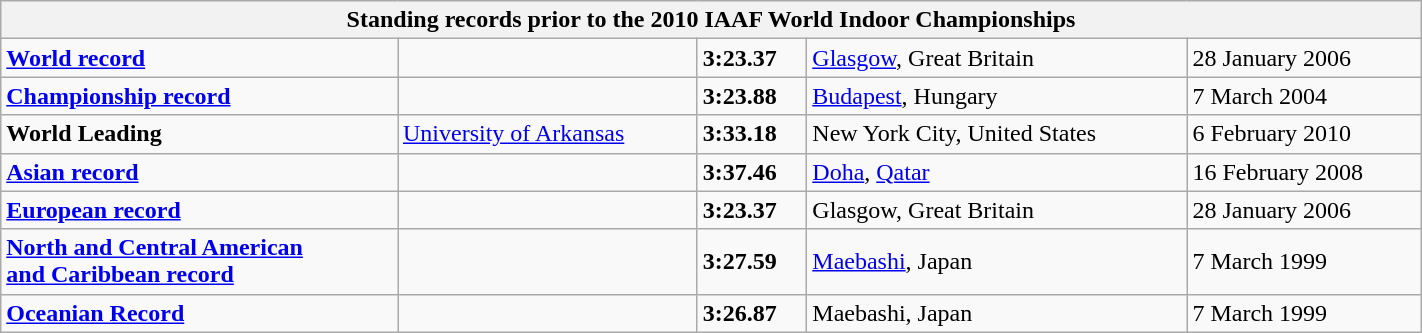<table class="wikitable" width=75%>
<tr>
<th colspan="5">Standing records prior to the 2010 IAAF World Indoor Championships</th>
</tr>
<tr>
<td><strong><a href='#'>World record</a></strong></td>
<td></td>
<td><strong>3:23.37</strong></td>
<td><a href='#'>Glasgow</a>, Great Britain</td>
<td>28 January 2006</td>
</tr>
<tr>
<td><strong><a href='#'>Championship record</a></strong></td>
<td></td>
<td><strong>3:23.88</strong></td>
<td><a href='#'>Budapest</a>, Hungary</td>
<td>7 March 2004</td>
</tr>
<tr>
<td><strong>World Leading</strong></td>
<td><a href='#'>University of Arkansas</a></td>
<td><strong>3:33.18</strong></td>
<td>New York City, United States</td>
<td>6 February 2010</td>
</tr>
<tr>
<td><strong><a href='#'>Asian record</a></strong></td>
<td></td>
<td><strong>3:37.46</strong></td>
<td><a href='#'>Doha</a>, <a href='#'>Qatar</a></td>
<td>16 February 2008</td>
</tr>
<tr>
<td><strong><a href='#'>European record</a></strong></td>
<td></td>
<td><strong>3:23.37</strong></td>
<td>Glasgow, Great Britain</td>
<td>28 January 2006</td>
</tr>
<tr>
<td><strong><a href='#'>North and Central American <br>and Caribbean record</a></strong></td>
<td></td>
<td><strong>3:27.59</strong></td>
<td><a href='#'>Maebashi</a>, Japan</td>
<td>7 March 1999</td>
</tr>
<tr>
<td><strong><a href='#'>Oceanian Record</a></strong></td>
<td></td>
<td><strong>3:26.87</strong></td>
<td>Maebashi, Japan</td>
<td>7 March 1999</td>
</tr>
</table>
